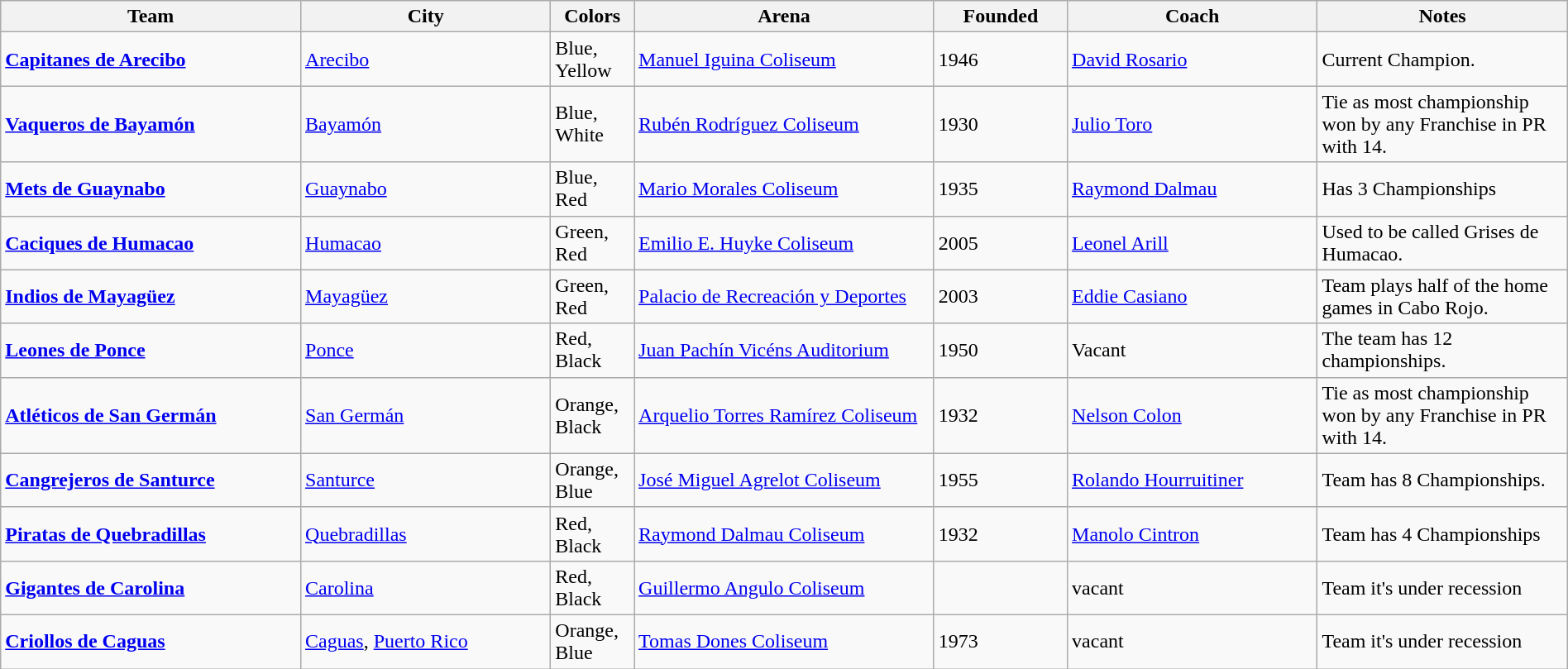<table class="wikitable" style="width: 100%">
<tr>
<th width=18%>Team</th>
<th width=15%>City</th>
<th width=5%>Colors</th>
<th width=18%>Arena</th>
<th width=8%>Founded</th>
<th width=15%>Coach</th>
<th width=15%>Notes</th>
</tr>
<tr>
<td><strong><a href='#'>Capitanes de Arecibo</a></strong></td>
<td><a href='#'>Arecibo</a></td>
<td>Blue, Yellow <br>  </td>
<td><a href='#'>Manuel Iguina Coliseum</a></td>
<td>1946</td>
<td><a href='#'>David Rosario</a></td>
<td>Current Champion.</td>
</tr>
<tr>
<td><strong><a href='#'>Vaqueros de Bayamón</a></strong></td>
<td> <a href='#'>Bayamón</a></td>
<td>Blue, White <br>  </td>
<td><a href='#'>Rubén Rodríguez Coliseum</a></td>
<td>1930</td>
<td><a href='#'>Julio Toro</a></td>
<td>Tie as most championship won by any Franchise in PR with 14.</td>
</tr>
<tr>
<td><strong><a href='#'>Mets de Guaynabo</a></strong></td>
<td> <a href='#'>Guaynabo</a></td>
<td>Blue, Red <br>  </td>
<td><a href='#'>Mario Morales Coliseum</a></td>
<td>1935</td>
<td><a href='#'>Raymond Dalmau</a></td>
<td>Has 3 Championships</td>
</tr>
<tr>
<td><strong><a href='#'>Caciques de Humacao</a></strong></td>
<td> <a href='#'>Humacao</a></td>
<td>Green, Red  <br>  </td>
<td><a href='#'>Emilio E. Huyke Coliseum</a></td>
<td>2005</td>
<td><a href='#'>Leonel Arill</a></td>
<td>Used to be called Grises de Humacao.</td>
</tr>
<tr>
<td><strong><a href='#'>Indios de Mayagüez</a></strong></td>
<td> <a href='#'>Mayagüez</a></td>
<td>Green, Red  <br>  </td>
<td><a href='#'>Palacio de Recreación y Deportes</a></td>
<td>2003</td>
<td><a href='#'>Eddie Casiano</a></td>
<td>Team plays half of the home games in Cabo Rojo.</td>
</tr>
<tr>
<td><strong><a href='#'>Leones de Ponce</a></strong></td>
<td> <a href='#'>Ponce</a></td>
<td>Red, Black <br>   </td>
<td><a href='#'>Juan Pachín Vicéns Auditorium</a></td>
<td>1950</td>
<td>Vacant</td>
<td>The team has 12 championships.</td>
</tr>
<tr>
<td><strong><a href='#'>Atléticos de San Germán</a></strong></td>
<td> <a href='#'>San Germán</a></td>
<td>Orange, Black <br>  </td>
<td><a href='#'>Arquelio Torres Ramírez Coliseum</a></td>
<td>1932</td>
<td><a href='#'>Nelson Colon</a></td>
<td>Tie as most championship won by any Franchise in PR with 14.</td>
</tr>
<tr>
<td><strong><a href='#'>Cangrejeros de Santurce</a></strong></td>
<td> <a href='#'>Santurce</a></td>
<td>Orange, Blue <br>  </td>
<td><a href='#'>José Miguel Agrelot Coliseum</a></td>
<td>1955</td>
<td><a href='#'>Rolando Hourruitiner</a></td>
<td>Team has 8 Championships.</td>
</tr>
<tr>
<td><strong><a href='#'>Piratas de Quebradillas</a></strong></td>
<td> <a href='#'>Quebradillas</a></td>
<td>Red, Black <br>  </td>
<td><a href='#'>Raymond Dalmau Coliseum</a></td>
<td>1932</td>
<td><a href='#'>Manolo Cintron</a></td>
<td>Team has 4 Championships</td>
</tr>
<tr>
<td><strong><a href='#'>Gigantes de Carolina</a></strong></td>
<td> <a href='#'>Carolina</a></td>
<td>Red, Black <br>  </td>
<td><a href='#'>Guillermo Angulo Coliseum</a></td>
<td></td>
<td>vacant</td>
<td>Team it's under recession</td>
</tr>
<tr>
<td><strong><a href='#'>Criollos de Caguas</a></strong></td>
<td> <a href='#'>Caguas</a>, <a href='#'>Puerto Rico</a></td>
<td>Orange, Blue <br>  </td>
<td><a href='#'>Tomas Dones Coliseum</a></td>
<td>1973</td>
<td>vacant</td>
<td>Team it's under recession</td>
</tr>
</table>
